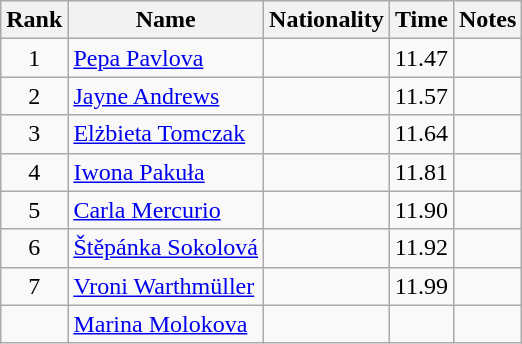<table class="wikitable sortable" style="text-align:center">
<tr>
<th>Rank</th>
<th>Name</th>
<th>Nationality</th>
<th>Time</th>
<th>Notes</th>
</tr>
<tr>
<td>1</td>
<td align="left"><a href='#'>Pepa Pavlova</a></td>
<td align=left></td>
<td>11.47</td>
<td></td>
</tr>
<tr>
<td>2</td>
<td align="left"><a href='#'>Jayne Andrews</a></td>
<td align=left></td>
<td>11.57</td>
<td></td>
</tr>
<tr>
<td>3</td>
<td align="left"><a href='#'>Elżbieta Tomczak</a></td>
<td align=left></td>
<td>11.64</td>
<td></td>
</tr>
<tr>
<td>4</td>
<td align="left"><a href='#'>Iwona Pakuła</a></td>
<td align=left></td>
<td>11.81</td>
<td></td>
</tr>
<tr>
<td>5</td>
<td align="left"><a href='#'>Carla Mercurio</a></td>
<td align=left></td>
<td>11.90</td>
<td></td>
</tr>
<tr>
<td>6</td>
<td align="left"><a href='#'>Štěpánka Sokolová</a></td>
<td align=left></td>
<td>11.92</td>
<td></td>
</tr>
<tr>
<td>7</td>
<td align="left"><a href='#'>Vroni Warthmüller</a></td>
<td align=left></td>
<td>11.99</td>
<td></td>
</tr>
<tr>
<td></td>
<td align="left"><a href='#'>Marina Molokova</a></td>
<td align=left></td>
<td></td>
<td></td>
</tr>
</table>
